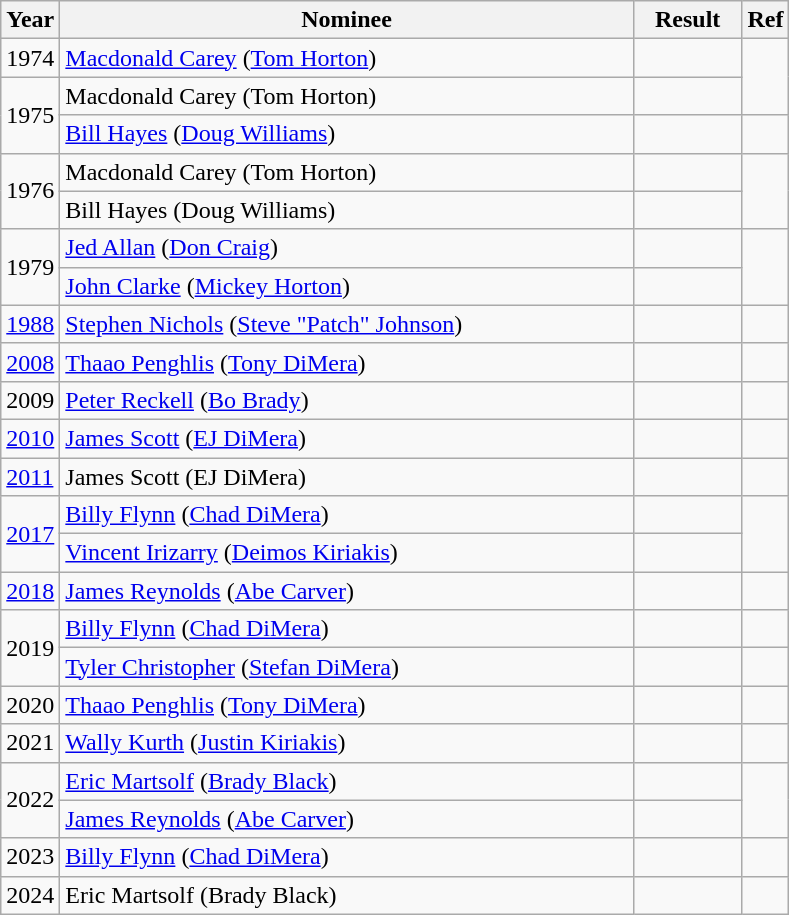<table class="wikitable">
<tr>
<th>Year</th>
<th style="width:375px;">Nominee</th>
<th width="65">Result</th>
<th>Ref</th>
</tr>
<tr>
<td>1974</td>
<td><a href='#'>Macdonald Carey</a> (<a href='#'>Tom Horton</a>)</td>
<td></td>
<td rowspan="2"></td>
</tr>
<tr>
<td rowspan="2">1975</td>
<td>Macdonald Carey (Tom Horton)</td>
<td></td>
</tr>
<tr>
<td><a href='#'>Bill Hayes</a> (<a href='#'>Doug Williams</a>)</td>
<td></td>
<td></td>
</tr>
<tr>
<td rowspan="2">1976</td>
<td>Macdonald Carey (Tom Horton)</td>
<td></td>
<td rowspan="2"></td>
</tr>
<tr>
<td>Bill Hayes (Doug Williams)</td>
<td></td>
</tr>
<tr>
<td rowspan="2">1979</td>
<td><a href='#'>Jed Allan</a> (<a href='#'>Don Craig</a>)</td>
<td></td>
<td rowspan="2"></td>
</tr>
<tr>
<td><a href='#'>John Clarke</a> (<a href='#'>Mickey Horton</a>)</td>
<td></td>
</tr>
<tr>
<td><a href='#'>1988</a></td>
<td><a href='#'>Stephen Nichols</a> (<a href='#'>Steve "Patch" Johnson</a>)</td>
<td></td>
<td></td>
</tr>
<tr>
<td><a href='#'>2008</a></td>
<td><a href='#'>Thaao Penghlis</a> (<a href='#'>Tony DiMera</a>)</td>
<td></td>
<td></td>
</tr>
<tr>
<td>2009</td>
<td><a href='#'>Peter Reckell</a> (<a href='#'>Bo Brady</a>)</td>
<td></td>
<td></td>
</tr>
<tr>
<td><a href='#'>2010</a></td>
<td><a href='#'>James Scott</a> (<a href='#'>EJ DiMera</a>)</td>
<td></td>
<td></td>
</tr>
<tr>
<td><a href='#'>2011</a></td>
<td>James Scott (EJ DiMera)</td>
<td></td>
<td></td>
</tr>
<tr>
<td rowspan="2"><a href='#'>2017</a></td>
<td><a href='#'>Billy Flynn</a> (<a href='#'>Chad DiMera</a>)</td>
<td></td>
<td rowspan="2"></td>
</tr>
<tr>
<td><a href='#'>Vincent Irizarry</a> (<a href='#'>Deimos Kiriakis</a>)</td>
<td></td>
</tr>
<tr>
<td><a href='#'>2018</a></td>
<td><a href='#'>James Reynolds</a> (<a href='#'>Abe Carver</a>)</td>
<td></td>
<td></td>
</tr>
<tr>
<td rowspan="2">2019</td>
<td><a href='#'>Billy Flynn</a> (<a href='#'>Chad DiMera</a>)</td>
<td></td>
<td></td>
</tr>
<tr>
<td><a href='#'>Tyler Christopher</a> (<a href='#'>Stefan DiMera</a>)</td>
<td></td>
<td></td>
</tr>
<tr>
<td>2020</td>
<td><a href='#'>Thaao Penghlis</a> (<a href='#'>Tony DiMera</a>)</td>
<td></td>
<td></td>
</tr>
<tr>
<td>2021</td>
<td><a href='#'>Wally Kurth</a> (<a href='#'>Justin Kiriakis</a>)</td>
<td></td>
<td></td>
</tr>
<tr>
<td rowspan="2">2022</td>
<td><a href='#'>Eric Martsolf</a> (<a href='#'>Brady Black</a>)</td>
<td></td>
<td rowspan="2"></td>
</tr>
<tr>
<td><a href='#'>James Reynolds</a> (<a href='#'>Abe Carver</a>)</td>
<td></td>
</tr>
<tr>
<td>2023</td>
<td><a href='#'>Billy Flynn</a> (<a href='#'>Chad DiMera</a>)</td>
<td></td>
<td></td>
</tr>
<tr>
<td>2024</td>
<td>Eric Martsolf (Brady Black)</td>
<td></td>
<td></td>
</tr>
</table>
